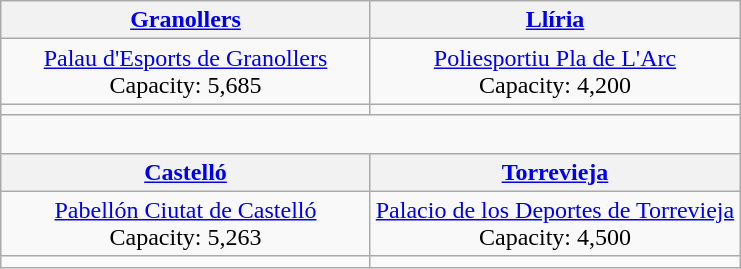<table class="wikitable" style="text-align:center;">
<tr>
<th style="width:50%;"><a href='#'>Granollers</a></th>
<th style="width:50%;"><a href='#'>Llíria</a></th>
</tr>
<tr>
<td><a href='#'>Palau d'Esports de Granollers</a><br>Capacity: 5,685</td>
<td><a href='#'>Poliesportiu Pla de L'Arc</a><br>Capacity: 4,200</td>
</tr>
<tr>
<td></td>
<td></td>
</tr>
<tr>
<td colspan="2"><br></td>
</tr>
<tr>
<th><a href='#'>Castelló</a></th>
<th><a href='#'>Torrevieja</a></th>
</tr>
<tr>
<td><a href='#'>Pabellón Ciutat de Castelló</a><br>Capacity: 5,263</td>
<td><a href='#'>Palacio de los Deportes de Torrevieja</a><br>Capacity: 4,500</td>
</tr>
<tr>
<td></td>
<td></td>
</tr>
</table>
